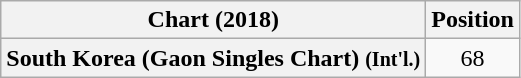<table class="wikitable plainrowheaders" style="text-align:center;">
<tr>
<th>Chart (2018)</th>
<th>Position</th>
</tr>
<tr>
<th scope="row">South Korea (Gaon Singles Chart) <small>(Int'l.)</small></th>
<td style="text-align:center;">68</td>
</tr>
</table>
